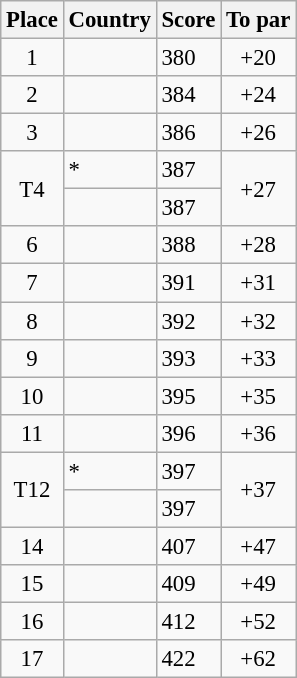<table class="wikitable" style="font-size:95%;">
<tr>
<th>Place</th>
<th>Country</th>
<th>Score</th>
<th>To par</th>
</tr>
<tr>
<td align=center>1</td>
<td></td>
<td>380</td>
<td align=center>+20</td>
</tr>
<tr>
<td align=center>2</td>
<td></td>
<td>384</td>
<td align=center>+24</td>
</tr>
<tr>
<td align=center>3</td>
<td></td>
<td>386</td>
<td align=center>+26</td>
</tr>
<tr>
<td rowspan="2" align=center>T4</td>
<td> *</td>
<td>387</td>
<td rowspan="2" align=center>+27</td>
</tr>
<tr>
<td></td>
<td>387</td>
</tr>
<tr>
<td align=center>6</td>
<td></td>
<td>388</td>
<td align=center>+28</td>
</tr>
<tr>
<td align=center>7</td>
<td></td>
<td>391</td>
<td align=center>+31</td>
</tr>
<tr>
<td align=center>8</td>
<td></td>
<td>392</td>
<td align=center>+32</td>
</tr>
<tr>
<td align=center>9</td>
<td></td>
<td>393</td>
<td align=center>+33</td>
</tr>
<tr>
<td align=center>10</td>
<td></td>
<td>395</td>
<td align=center>+35</td>
</tr>
<tr>
<td align=center>11</td>
<td></td>
<td>396</td>
<td align=center>+36</td>
</tr>
<tr>
<td rowspan="2" align=center>T12</td>
<td> *</td>
<td>397</td>
<td rowspan="2" align=center>+37</td>
</tr>
<tr>
<td></td>
<td>397</td>
</tr>
<tr>
<td align=center>14</td>
<td></td>
<td>407</td>
<td align=center>+47</td>
</tr>
<tr>
<td align=center>15</td>
<td></td>
<td>409</td>
<td align=center>+49</td>
</tr>
<tr>
<td align="center">16</td>
<td></td>
<td>412</td>
<td align=center>+52</td>
</tr>
<tr>
<td align=center>17</td>
<td></td>
<td>422</td>
<td align=center>+62</td>
</tr>
</table>
